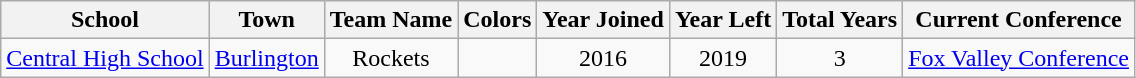<table class="wikitable sortable" style="text-align:center;">
<tr>
<th>School</th>
<th class="unsortable">Town</th>
<th class="unsortable">Team Name</th>
<th class="unsortable">Colors</th>
<th>Year Joined</th>
<th>Year Left</th>
<th>Total Years</th>
<th>Current Conference</th>
</tr>
<tr>
<td><a href='#'>Central High School</a></td>
<td><a href='#'>Burlington</a></td>
<td>Rockets</td>
<td> </td>
<td>2016</td>
<td>2019</td>
<td>3</td>
<td><a href='#'>Fox Valley Conference</a></td>
</tr>
</table>
